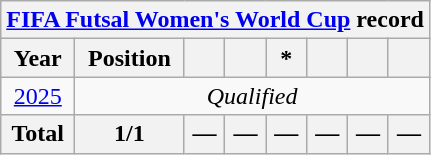<table class="wikitable" style="text-align: center;">
<tr>
<th colspan="8"><a href='#'>FIFA Futsal Women's World Cup</a> record</th>
</tr>
<tr>
<th>Year</th>
<th>Position</th>
<th></th>
<th></th>
<th>*</th>
<th></th>
<th></th>
<th></th>
</tr>
<tr>
<td> <a href='#'>2025</a></td>
<td colspan="7"><em>Qualified</em></td>
</tr>
<tr>
<th>Total</th>
<th>1/1</th>
<th>—</th>
<th>—</th>
<th>—</th>
<th>—</th>
<th>—</th>
<th>—</th>
</tr>
</table>
